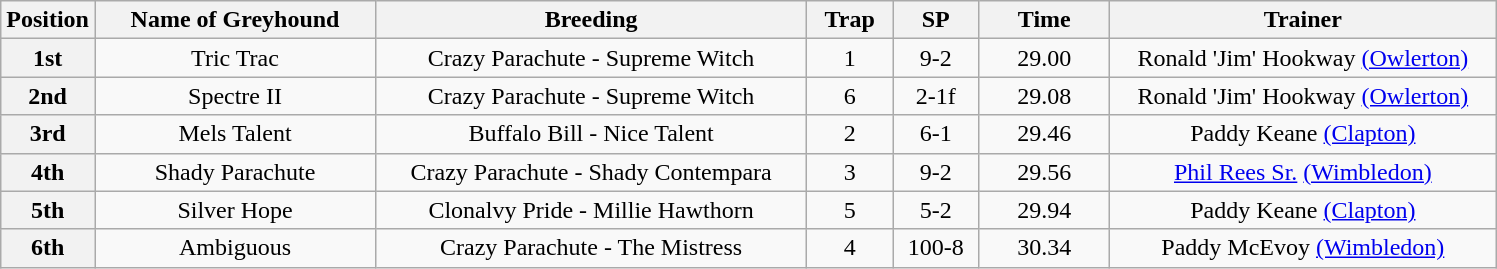<table class="wikitable" style="text-align: center">
<tr>
<th width=50>Position</th>
<th width=180>Name of Greyhound</th>
<th width=280>Breeding</th>
<th width=50>Trap</th>
<th width=50>SP</th>
<th width=80>Time</th>
<th width=250>Trainer</th>
</tr>
<tr>
<th>1st</th>
<td>Tric Trac</td>
<td>Crazy Parachute - Supreme Witch</td>
<td>1</td>
<td>9-2</td>
<td>29.00</td>
<td>Ronald 'Jim' Hookway <a href='#'>(Owlerton)</a></td>
</tr>
<tr>
<th>2nd</th>
<td>Spectre II</td>
<td>Crazy Parachute - Supreme Witch</td>
<td>6</td>
<td>2-1f</td>
<td>29.08</td>
<td>Ronald 'Jim' Hookway <a href='#'>(Owlerton)</a></td>
</tr>
<tr>
<th>3rd</th>
<td>Mels Talent</td>
<td>Buffalo Bill - Nice Talent</td>
<td>2</td>
<td>6-1</td>
<td>29.46</td>
<td>Paddy Keane <a href='#'>(Clapton)</a></td>
</tr>
<tr>
<th>4th</th>
<td>Shady Parachute</td>
<td>Crazy Parachute - Shady Contempara</td>
<td>3</td>
<td>9-2</td>
<td>29.56</td>
<td><a href='#'>Phil Rees Sr.</a> <a href='#'>(Wimbledon)</a></td>
</tr>
<tr>
<th>5th</th>
<td>Silver Hope</td>
<td>Clonalvy Pride - Millie Hawthorn</td>
<td>5</td>
<td>5-2</td>
<td>29.94</td>
<td>Paddy Keane <a href='#'>(Clapton)</a></td>
</tr>
<tr>
<th>6th</th>
<td>Ambiguous</td>
<td>Crazy Parachute - The Mistress</td>
<td>4</td>
<td>100-8</td>
<td>30.34</td>
<td>Paddy McEvoy <a href='#'>(Wimbledon)</a></td>
</tr>
</table>
